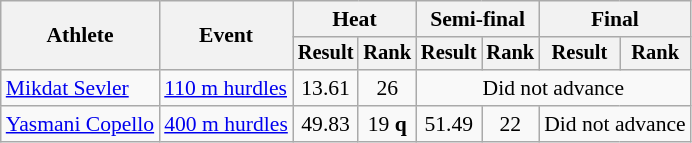<table class="wikitable" style="font-size:90%">
<tr>
<th rowspan="2">Athlete</th>
<th rowspan="2">Event</th>
<th colspan="2">Heat</th>
<th colspan="2">Semi-final</th>
<th colspan="2">Final</th>
</tr>
<tr style="font-size:95%">
<th>Result</th>
<th>Rank</th>
<th>Result</th>
<th>Rank</th>
<th>Result</th>
<th>Rank</th>
</tr>
<tr align=center>
<td align=left><a href='#'>Mikdat Sevler</a></td>
<td align=left><a href='#'>110 m hurdles</a></td>
<td>13.61</td>
<td>26</td>
<td colspan="4">Did not advance</td>
</tr>
<tr align=center>
<td align=left><a href='#'>Yasmani Copello</a></td>
<td align=left><a href='#'>400 m hurdles</a></td>
<td>49.83</td>
<td>19 <strong>q</strong></td>
<td>51.49</td>
<td>22</td>
<td colspan="2">Did not advance</td>
</tr>
</table>
